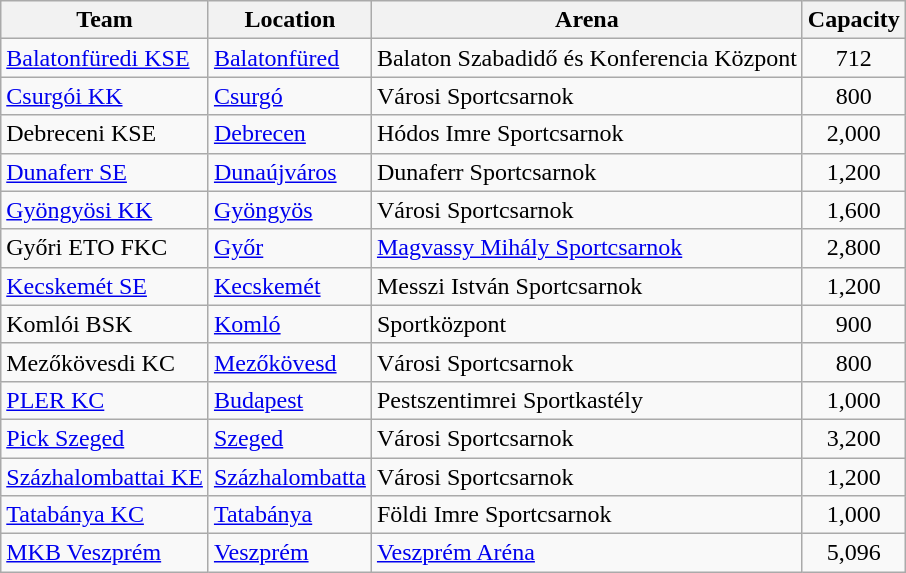<table class="wikitable sortable" style="text-align: left;">
<tr>
<th>Team</th>
<th>Location</th>
<th>Arena</th>
<th>Capacity</th>
</tr>
<tr>
<td><a href='#'>Balatonfüredi KSE</a></td>
<td><a href='#'>Balatonfüred</a></td>
<td>Balaton Szabadidő és Konferencia Központ</td>
<td align="center">712</td>
</tr>
<tr>
<td><a href='#'>Csurgói KK</a></td>
<td><a href='#'>Csurgó</a></td>
<td>Városi Sportcsarnok</td>
<td align="center">800</td>
</tr>
<tr>
<td>Debreceni KSE</td>
<td><a href='#'>Debrecen</a></td>
<td>Hódos Imre Sportcsarnok</td>
<td align="center">2,000</td>
</tr>
<tr>
<td><a href='#'>Dunaferr SE</a></td>
<td><a href='#'>Dunaújváros</a></td>
<td>Dunaferr Sportcsarnok</td>
<td align="center">1,200</td>
</tr>
<tr>
<td><a href='#'>Gyöngyösi KK</a></td>
<td><a href='#'>Gyöngyös</a></td>
<td>Városi Sportcsarnok</td>
<td align="center">1,600</td>
</tr>
<tr>
<td>Győri ETO FKC</td>
<td><a href='#'>Győr</a></td>
<td><a href='#'>Magvassy Mihály Sportcsarnok</a></td>
<td align="center">2,800</td>
</tr>
<tr>
<td><a href='#'>Kecskemét SE</a></td>
<td><a href='#'>Kecskemét</a></td>
<td>Messzi István Sportcsarnok</td>
<td align="center">1,200</td>
</tr>
<tr>
<td>Komlói BSK</td>
<td><a href='#'>Komló</a></td>
<td>Sportközpont</td>
<td align="center">900</td>
</tr>
<tr>
<td>Mezőkövesdi KC</td>
<td><a href='#'>Mezőkövesd</a></td>
<td>Városi Sportcsarnok</td>
<td align="center">800</td>
</tr>
<tr>
<td><a href='#'>PLER KC</a></td>
<td><a href='#'>Budapest</a></td>
<td>Pestszentimrei Sportkastély</td>
<td align="center">1,000</td>
</tr>
<tr>
<td><a href='#'>Pick Szeged</a></td>
<td><a href='#'>Szeged</a></td>
<td>Városi Sportcsarnok</td>
<td align="center">3,200</td>
</tr>
<tr>
<td><a href='#'>Százhalombattai KE</a></td>
<td><a href='#'>Százhalombatta</a></td>
<td>Városi Sportcsarnok</td>
<td align="center">1,200</td>
</tr>
<tr>
<td><a href='#'>Tatabánya KC</a></td>
<td><a href='#'>Tatabánya</a></td>
<td>Földi Imre Sportcsarnok</td>
<td align="center">1,000</td>
</tr>
<tr>
<td><a href='#'>MKB Veszprém</a></td>
<td><a href='#'>Veszprém</a></td>
<td><a href='#'>Veszprém Aréna</a></td>
<td align="center">5,096</td>
</tr>
</table>
